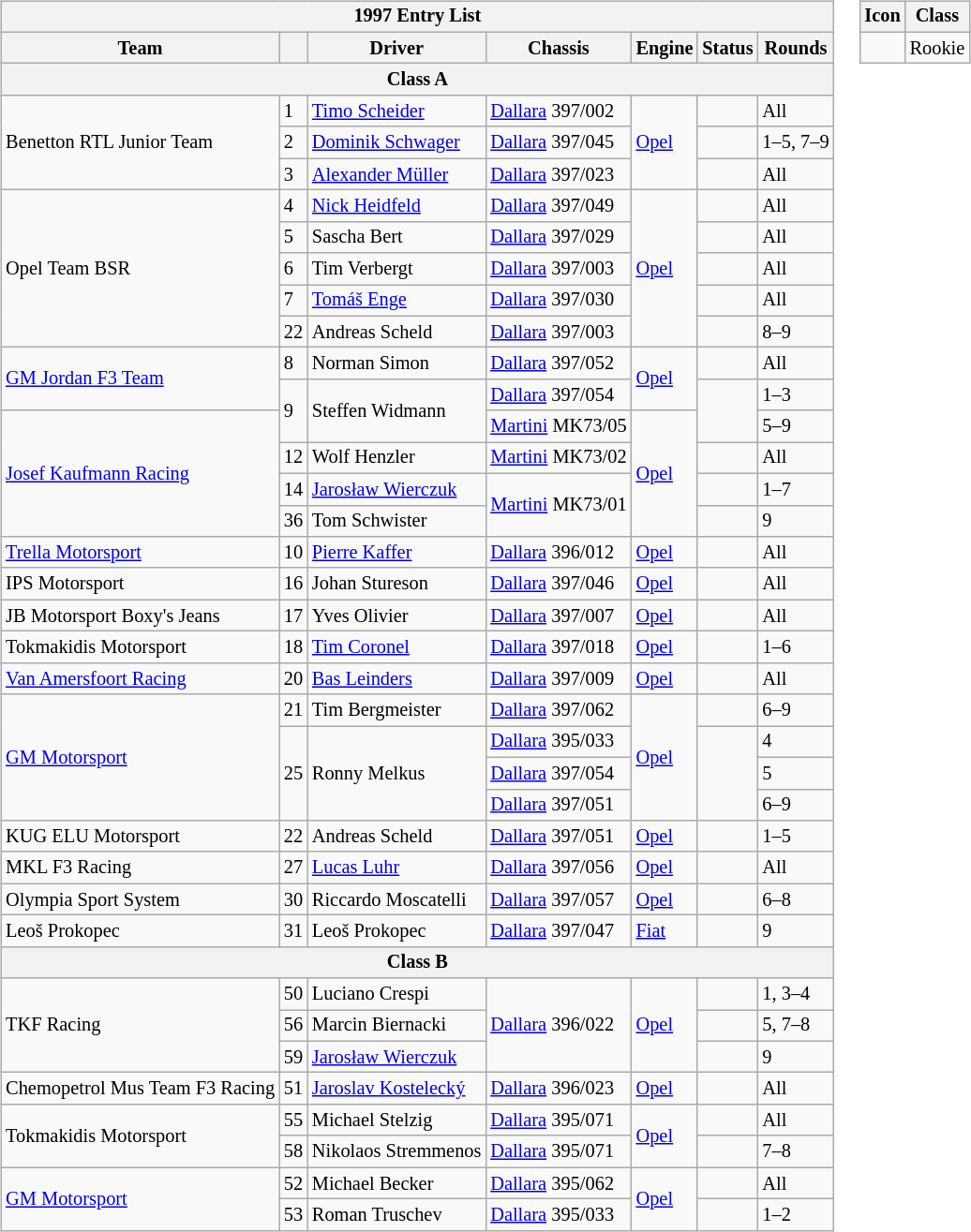<table>
<tr>
<td><br><table class="wikitable" style="font-size: 85%;">
<tr>
<th colspan=8 align=center>1997 Entry List</th>
</tr>
<tr>
<th>Team</th>
<th></th>
<th>Driver</th>
<th>Chassis</th>
<th>Engine</th>
<th>Status</th>
<th>Rounds</th>
</tr>
<tr>
<th colspan=7>Class A</th>
</tr>
<tr>
<td rowspan=3> Benetton RTL Junior Team</td>
<td>1</td>
<td> <a href='#'>Timo Scheider</a></td>
<td><a href='#'>Dallara</a> 397/002</td>
<td rowspan=3><a href='#'>Opel</a></td>
<td align=center></td>
<td>All</td>
</tr>
<tr>
<td>2</td>
<td> <a href='#'>Dominik Schwager</a></td>
<td><a href='#'>Dallara</a> 397/045</td>
<td></td>
<td>1–5, 7–9</td>
</tr>
<tr>
<td>3</td>
<td> <a href='#'>Alexander Müller</a></td>
<td><a href='#'>Dallara</a> 397/023</td>
<td align=center></td>
<td>All</td>
</tr>
<tr>
<td rowspan=5> Opel Team BSR</td>
<td>4</td>
<td> <a href='#'>Nick Heidfeld</a></td>
<td><a href='#'>Dallara</a> 397/049</td>
<td rowspan=5><a href='#'>Opel</a></td>
<td></td>
<td>All</td>
</tr>
<tr>
<td>5</td>
<td> Sascha Bert</td>
<td><a href='#'>Dallara</a> 397/029</td>
<td></td>
<td>All</td>
</tr>
<tr>
<td>6</td>
<td> Tim Verbergt</td>
<td><a href='#'>Dallara</a> 397/003</td>
<td></td>
<td>All</td>
</tr>
<tr>
<td>7</td>
<td> <a href='#'>Tomáš Enge</a></td>
<td><a href='#'>Dallara</a> 397/030</td>
<td align=center></td>
<td>All</td>
</tr>
<tr>
<td>22</td>
<td> Andreas Scheld</td>
<td><a href='#'>Dallara</a> 397/003</td>
<td></td>
<td>8–9</td>
</tr>
<tr>
<td rowspan=2> <a href='#'>GM Jordan F3 Team</a></td>
<td>8</td>
<td> Norman Simon</td>
<td><a href='#'>Dallara</a> 397/052</td>
<td rowspan=2><a href='#'>Opel</a></td>
<td align=center></td>
<td>All</td>
</tr>
<tr>
<td rowspan=2>9</td>
<td rowspan=2> Steffen Widmann</td>
<td><a href='#'>Dallara</a> 397/054</td>
<td rowspan=2></td>
<td>1–3</td>
</tr>
<tr>
<td rowspan=4> <a href='#'>Josef Kaufmann Racing</a></td>
<td><a href='#'>Martini</a> MK73/05</td>
<td rowspan=4><a href='#'>Opel</a></td>
<td>5–9</td>
</tr>
<tr>
<td>12</td>
<td> Wolf Henzler</td>
<td><a href='#'>Martini</a> MK73/02</td>
<td></td>
<td>All</td>
</tr>
<tr>
<td>14</td>
<td> <a href='#'>Jarosław Wierczuk</a></td>
<td rowspan=2><a href='#'>Martini</a> MK73/01</td>
<td></td>
<td>1–7</td>
</tr>
<tr>
<td>36</td>
<td>  Tom Schwister</td>
<td></td>
<td>9</td>
</tr>
<tr>
<td> <a href='#'>Trella Motorsport</a></td>
<td>10</td>
<td> <a href='#'>Pierre Kaffer</a></td>
<td><a href='#'>Dallara</a> 396/012</td>
<td><a href='#'>Opel</a></td>
<td align=center></td>
<td>All</td>
</tr>
<tr>
<td> IPS Motorsport</td>
<td>16</td>
<td> Johan Stureson</td>
<td><a href='#'>Dallara</a> 397/046</td>
<td><a href='#'>Opel</a></td>
<td></td>
<td>All</td>
</tr>
<tr>
<td>  JB Motorsport Boxy's Jeans</td>
<td>17</td>
<td> Yves Olivier</td>
<td><a href='#'>Dallara</a> 397/007</td>
<td><a href='#'>Opel</a></td>
<td></td>
<td>All</td>
</tr>
<tr>
<td> Tokmakidis Motorsport</td>
<td>18</td>
<td align=left> <a href='#'>Tim Coronel</a></td>
<td><a href='#'>Dallara</a> 397/018</td>
<td><a href='#'>Opel</a></td>
<td align=center></td>
<td>1–6</td>
</tr>
<tr>
<td> <a href='#'>Van Amersfoort Racing</a></td>
<td>20</td>
<td> <a href='#'>Bas Leinders</a></td>
<td><a href='#'>Dallara</a> 397/009</td>
<td><a href='#'>Opel</a></td>
<td align=center></td>
<td>All</td>
</tr>
<tr>
<td rowspan=4> <a href='#'>GM Motorsport</a></td>
<td>21</td>
<td> Tim Bergmeister</td>
<td><a href='#'>Dallara</a> 397/062</td>
<td rowspan=4><a href='#'>Opel</a></td>
<td></td>
<td>6–9</td>
</tr>
<tr>
<td rowspan=3>25</td>
<td rowspan=3> Ronny Melkus</td>
<td><a href='#'>Dallara</a> 395/033</td>
<td rowspan=3></td>
<td>4</td>
</tr>
<tr>
<td><a href='#'>Dallara</a> 397/054</td>
<td>5</td>
</tr>
<tr>
<td><a href='#'>Dallara</a> 397/051</td>
<td>6–9</td>
</tr>
<tr>
<td> KUG ELU Motorsport</td>
<td>22</td>
<td> Andreas Scheld</td>
<td><a href='#'>Dallara</a> 397/051</td>
<td><a href='#'>Opel</a></td>
<td></td>
<td>1–5</td>
</tr>
<tr>
<td> MKL F3 Racing</td>
<td>27</td>
<td> <a href='#'>Lucas Luhr</a></td>
<td><a href='#'>Dallara</a> 397/056</td>
<td><a href='#'>Opel</a></td>
<td></td>
<td>All</td>
</tr>
<tr>
<td>  Olympia Sport System</td>
<td>30</td>
<td align=left> Riccardo Moscatelli</td>
<td><a href='#'>Dallara</a> 397/057</td>
<td><a href='#'>Opel</a></td>
<td></td>
<td>6–8</td>
</tr>
<tr>
<td> Leoš Prokopec</td>
<td>31</td>
<td> Leoš Prokopec</td>
<td><a href='#'>Dallara</a> 397/047</td>
<td><a href='#'>Fiat</a></td>
<td></td>
<td>9</td>
</tr>
<tr>
<th colspan=7>Class B</th>
</tr>
<tr>
<td rowspan=3> TKF Racing</td>
<td>50</td>
<td> Luciano Crespi</td>
<td rowspan=3><a href='#'>Dallara</a> 396/022</td>
<td rowspan=3><a href='#'>Opel</a></td>
<td></td>
<td>1, 3–4</td>
</tr>
<tr>
<td>56</td>
<td> Marcin Biernacki</td>
<td></td>
<td>5, 7–8</td>
</tr>
<tr>
<td>59</td>
<td> <a href='#'>Jarosław Wierczuk</a></td>
<td></td>
<td>9</td>
</tr>
<tr>
<td> Chemopetrol Mus Team F3 Racing</td>
<td>51</td>
<td> <a href='#'>Jaroslav Kostelecký</a></td>
<td><a href='#'>Dallara</a> 396/023</td>
<td><a href='#'>Opel</a></td>
<td align=center></td>
<td>All</td>
</tr>
<tr>
<td rowspan=2> Tokmakidis Motorsport</td>
<td>55</td>
<td align=left> Michael Stelzig</td>
<td><a href='#'>Dallara</a> 395/071</td>
<td rowspan=2><a href='#'>Opel</a></td>
<td align=center></td>
<td>All</td>
</tr>
<tr>
<td>58</td>
<td align=left> Nikolaos Stremmenos</td>
<td><a href='#'>Dallara</a> 395/071</td>
<td></td>
<td>7–8</td>
</tr>
<tr>
<td rowspan=2> <a href='#'>GM Motorsport</a></td>
<td>52</td>
<td> Michael Becker</td>
<td><a href='#'>Dallara</a> 395/062</td>
<td rowspan=2><a href='#'>Opel</a></td>
<td align=center></td>
<td>All</td>
</tr>
<tr>
<td>53</td>
<td> Roman Truschev</td>
<td><a href='#'>Dallara</a> 395/033</td>
<td></td>
<td>1–2</td>
</tr>
</table>
</td>
<td valign="top"><br><table class="wikitable" style="font-size: 85%;">
<tr>
<th>Icon</th>
<th>Class</th>
</tr>
<tr>
<td align=center></td>
<td>Rookie</td>
</tr>
</table>
</td>
</tr>
</table>
